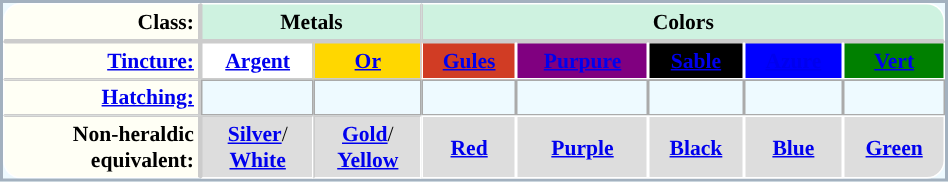<table class="wikitable" style="width:50%; margin:auto; border:2px solid #A3B1BF; font-size:90%; text-align:center; border-collapse:separate; border-spacing:0; background-color:#eefaff; ">
<tr>
<th style="background:#FFFFF5; border-top: 1px solid white; border-left: 1px solid white; border-right: 2px solid #ccc; border-bottom: 2px solid #ccc; border-radius: 12px 0 0 0; text-align:right;">Class:</th>
<th colspan="2" style="background:#cef2e0; border-top: 1px solid white; border-left: 1px solid #ccc; border-right: 1px solid #ccc; border-bottom: 2px solid #ccc;">Metals</th>
<th colspan="5" style="background:#cef2e0; border-top: 1px solid white; border-left: 1px solid #ccc; border-right: 1px solid white; border-bottom: 2px solid #ccc; border-radius: 0 12px 0 0;">Colors</th>
</tr>
<tr>
<th style="background-color:#FFFFF5; border-top: 1px solid #ccc; border-left: 1px solid white; border-right: 2px solid #ccc; border-bottom: 1px solid #ccc; text-align:right;"><a href='#'><span><strong>Tincture:</strong></span></a></th>
<td style="background:white; border-top: 1px solid #ccc; border-left: 1px solid #ccc; border-right: 1px solid #ccc; border-bottom: 1px solid #ccc;"><a href='#'><span><strong>Argent</strong></span></a></td>
<td style="background:gold; border-top: 1px solid #ccc; border-left: 1px solid #ccc; border-right: 1px solid #ccc; border-bottom: 1px solid #ccc;"><a href='#'><span><strong>Or</strong></span></a></td>
<td style="background:#d13c24; border-top: 1px solid #ccc; border-left: 1px solid white; border-right: 1px solid white; border-bottom: 1px solid white;"><a href='#'><span><strong>Gules</strong></span></a></td>
<td style="background:purple; border-top: 1px solid #ccc; border-left: 1px solid white; border-right: 1px solid white; border-bottom: 1px solid white;"><a href='#'><span><strong>Purpure</strong></span></a></td>
<td style="background:black; border-top: 1px solid #ccc; border-left: 1px solid white; border-right: 1px solid white; border-bottom: 1px solid white;"><a href='#'><span><strong>Sable</strong></span></a></td>
<td style="background:blue; border-top: 1px solid #ccc; border-left: 1px solid white; border-right: 1px solid white; border-bottom: 1px solid white;"><a href='#'><span><strong>Azure</strong></span></a></td>
<td style="background:green; border-top: 1px solid #ccc; border-left: 1px solid white; border-right: 1px solid white; border-bottom: 1px solid white; color: white;"><a href='#'><span><strong>Vert</strong></span></a></td>
</tr>
<tr>
<th style="background-color:#FFFFF5; border-top: 1px solid #ccc; border-left: 1px solid white; border-right: 2px solid #ccc; border-bottom: 1px solid #ccc; text-align:right;"><a href='#'><span><strong>Hatching:</strong></span></a></th>
<td></td>
<td></td>
<td></td>
<td></td>
<td></td>
<td></td>
<td></td>
</tr>
<tr>
<th style="background-color:#FFFFF5; border-top: 1px solid #ccc; border-left: 1px solid white; border-right: 2px solid #ccc; border-bottom: 1px solid white; text-align:right; border-radius:0 0 0 12px;">Non-heraldic<br>equivalent:</th>
<td style="background:#ddd; border-top: 1px solid #ccc; border-left: 1px solid #ccc; border-right: 1px solid white; border-bottom: 1px solid white;"><a href='#'><strong>Silver</strong></a>/<br><strong><a href='#'>White</a></strong></td>
<td style="background:#ddd; border-top: 1px solid #ccc; border-left: 1px solid #ccc; border-right: 1px solid white; border-bottom: 1px solid white;"><a href='#'><strong>Gold</strong></a>/<br><strong><a href='#'>Yellow</a></strong></td>
<td style="background:#ddd; border-top: 1px solid white; border-left: 1px solid white; border-right: 1px solid white; border-bottom: 1px solid white;"><strong><a href='#'>Red</a></strong></td>
<td style="background:#ddd; border-top: 1px solid white; border-left: 1px solid white; border-right: 1px solid white; border-bottom: 1px solid white;"><strong><a href='#'>Purple</a></strong></td>
<td style="background:#ddd; border-top: 1px solid white; border-left: 1px solid white; border-right: 1px solid white; border-bottom: 1px solid white;"><strong><a href='#'>Black</a></strong></td>
<td style="background:#ddd; border-top: 1px solid white; border-left: 1px solid white; border-right: 1px solid white; border-bottom: 1px solid white;"><strong><a href='#'>Blue</a></strong></td>
<td style="background:#ddd; border-radius:0 0 12px 0; border:1px solid white;"><strong><a href='#'>Green</a></strong></td>
</tr>
</table>
